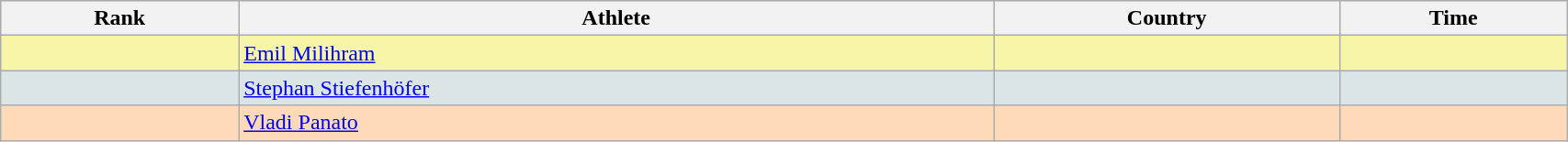<table class="wikitable" width=90% style="font-size:100%; text-align:left;">
<tr bgcolor="#EFEFEF">
<th>Rank</th>
<th>Athlete</th>
<th>Country</th>
<th>Time</th>
</tr>
<tr bgcolor="#F7F6A8">
<td align=center></td>
<td><a href='#'>Emil Milihram</a></td>
<td></td>
<td align="right"></td>
</tr>
<tr bgcolor="#DCE5E5">
<td align=center></td>
<td><a href='#'>Stephan Stiefenhöfer</a></td>
<td></td>
<td align="right"></td>
</tr>
<tr bgcolor="#FFDAB9">
<td align=center></td>
<td><a href='#'>Vladi Panato</a></td>
<td></td>
<td align="right"></td>
</tr>
</table>
